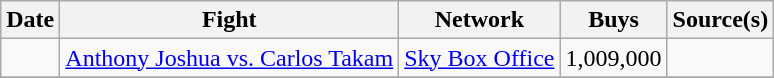<table class="wikitable sortable">
<tr>
<th>Date</th>
<th>Fight</th>
<th>Network</th>
<th>Buys</th>
<th>Source(s)</th>
</tr>
<tr>
<td></td>
<td><a href='#'>Anthony Joshua vs. Carlos Takam</a></td>
<td><a href='#'>Sky Box Office</a></td>
<td>1,009,000</td>
<td></td>
</tr>
<tr>
</tr>
</table>
